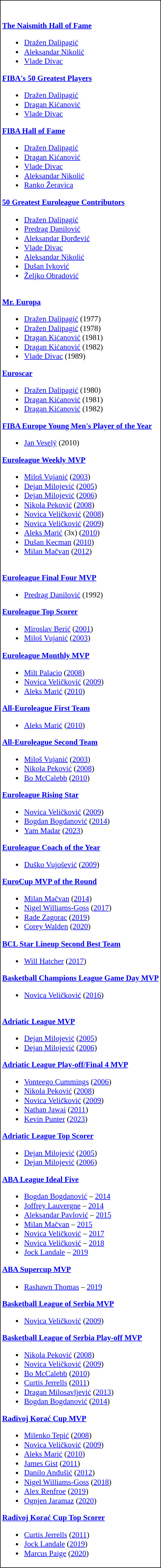<table class="toccolours" style="border: #000000 solid 1px; background: #FFFFFF; font-size: 88%">
<tr>
<td><br><br><strong><a href='#'>The Naismith Hall of Fame</a></strong><ul><li><a href='#'>Dražen Dalipagić</a></li><li><a href='#'>Aleksandar Nikolić</a></li><li><a href='#'>Vlade Divac</a></li></ul><strong><a href='#'>FIBA's 50 Greatest Players</a></strong><ul><li><a href='#'>Dražen Dalipagić</a></li><li><a href='#'>Dragan Kićanović</a></li><li><a href='#'>Vlade Divac</a></li></ul><strong><a href='#'>FIBA Hall of Fame</a></strong><ul><li><a href='#'>Dražen Dalipagić</a></li><li><a href='#'>Dragan Kićanović</a></li><li><a href='#'>Vlade Divac</a></li><li><a href='#'>Aleksandar Nikolić</a></li><li><a href='#'>Ranko Žeravica</a></li></ul><strong><a href='#'>50 Greatest Euroleague Contributors</a></strong><ul><li><a href='#'>Dražen Dalipagić</a></li><li><a href='#'>Predrag Danilović</a></li><li><a href='#'>Aleksandar Đorđević</a></li><li><a href='#'>Vlade Divac</a></li><li><a href='#'>Aleksandar Nikolić</a></li><li><a href='#'>Dušan Ivković</a></li><li><a href='#'>Željko Obradović</a></li></ul><br><strong><a href='#'>Mr. Europa</a></strong><ul><li><a href='#'>Dražen Dalipagić</a> (1977)</li><li><a href='#'>Dražen Dalipagić</a> (1978)</li><li><a href='#'>Dragan Kićanović</a> (1981)</li><li><a href='#'>Dragan Kićanović</a> (1982)</li><li><a href='#'>Vlade Divac</a> (1989)</li></ul><strong><a href='#'>Euroscar</a></strong><ul><li><a href='#'>Dražen Dalipagić</a> (1980)</li><li><a href='#'>Dragan Kićanović</a> (1981)</li><li><a href='#'>Dragan Kićanović</a> (1982)</li></ul><strong><a href='#'>FIBA Europe Young Men's Player of the Year</a></strong><ul><li><a href='#'>Jan Veselý</a> (2010)</li></ul><strong><a href='#'>Euroleague Weekly MVP</a></strong><ul><li><a href='#'>Miloš Vujanić</a> (<a href='#'>2003</a>)</li><li><a href='#'>Dejan Milojević</a> (<a href='#'>2005</a>)</li><li><a href='#'>Dejan Milojević</a> (<a href='#'>2006</a>)</li><li><a href='#'>Nikola Peković</a> (<a href='#'>2008</a>)</li><li><a href='#'>Novica Veličković</a> (<a href='#'>2008</a>)</li><li><a href='#'>Novica Veličković</a> (<a href='#'>2009</a>)</li><li><a href='#'>Aleks Marić</a> (3x) (<a href='#'>2010</a>)</li><li><a href='#'>Dušan Kecman</a> (<a href='#'>2010</a>)</li><li><a href='#'>Milan Mačvan</a> (<a href='#'>2012</a>)</li></ul><br><strong><a href='#'>Euroleague Final Four MVP</a></strong><ul><li><a href='#'>Predrag Danilović</a> (1992)</li></ul><strong><a href='#'>Euroleague Top Scorer</a></strong><ul><li><a href='#'>Miroslav Berić</a> (<a href='#'>2001</a>)</li><li><a href='#'>Miloš Vujanić</a> (<a href='#'>2003</a>)</li></ul><strong><a href='#'>Euroleague Monthly MVP</a></strong><ul><li><a href='#'>Milt Palacio</a> (<a href='#'>2008</a>)</li><li><a href='#'>Novica Veličković</a> (<a href='#'>2009</a>)</li><li><a href='#'>Aleks Marić</a> (<a href='#'>2010</a>)</li></ul><strong><a href='#'>All-Euroleague First Team</a></strong><ul><li><a href='#'>Aleks Marić</a> (<a href='#'>2010</a>)</li></ul><strong><a href='#'>All-Euroleague Second Team</a></strong><ul><li><a href='#'>Miloš Vujanić</a> (<a href='#'>2003</a>)</li><li><a href='#'>Nikola Peković</a> (<a href='#'>2008</a>)</li><li><a href='#'>Bo McCalebb</a> (<a href='#'>2010</a>)</li></ul><strong><a href='#'>Euroleague Rising Star</a></strong><ul><li><a href='#'>Novica Veličković</a> (<a href='#'>2009</a>)</li><li><a href='#'>Bogdan Bogdanović</a> (<a href='#'>2014</a>)</li><li><a href='#'>Yam Madar</a> (<a href='#'>2023</a>)</li></ul><strong><a href='#'>Euroleague Coach of the Year</a></strong><ul><li><a href='#'>Duško Vujošević</a> (<a href='#'>2009</a>)</li></ul><strong><a href='#'>EuroCup MVP of the Round</a></strong><ul><li><a href='#'>Milan Mačvan</a> (<a href='#'>2014</a>)</li><li><a href='#'>Nigel Williams-Goss</a> (<a href='#'>2017</a>)</li><li><a href='#'>Rade Zagorac</a> (<a href='#'>2019</a>)</li><li><a href='#'>Corey Walden</a> (<a href='#'>2020</a>)</li></ul><strong><a href='#'>BCL Star Lineup Second Best Team</a></strong><ul><li><a href='#'>Will Hatcher</a> (<a href='#'>2017</a>)</li></ul><strong><a href='#'>Basketball Champions League Game Day MVP</a></strong><ul><li><a href='#'>Novica Veličković</a> (<a href='#'>2016</a>)</li></ul><br><strong><a href='#'>Adriatic League MVP</a></strong><ul><li><a href='#'>Dejan Milojević</a> (<a href='#'>2005</a>)</li><li><a href='#'>Dejan Milojević</a> (<a href='#'>2006</a>)</li></ul><strong><a href='#'>Adriatic League Play-off/Final 4 MVP</a></strong><ul><li><a href='#'>Vonteego Cummings</a> (<a href='#'>2006</a>)</li><li><a href='#'>Nikola Peković</a> (<a href='#'>2008</a>)</li><li><a href='#'>Novica Veličković</a> (<a href='#'>2009</a>)</li><li><a href='#'>Nathan Jawai</a> (<a href='#'>2011</a>)</li><li><a href='#'>Kevin Punter</a> (<a href='#'>2023</a>)</li></ul><strong><a href='#'>Adriatic League Top Scorer</a></strong><ul><li><a href='#'>Dejan Milojević</a> (<a href='#'>2005</a>)</li><li><a href='#'>Dejan Milojević</a> (<a href='#'>2006</a>)</li></ul><strong><a href='#'>ABA League Ideal Five</a></strong><ul><li><a href='#'>Bogdan Bogdanović</a> – <a href='#'>2014</a></li><li><a href='#'>Joffrey Lauvergne</a> – <a href='#'>2014</a></li><li><a href='#'>Aleksandar Pavlović</a> – <a href='#'>2015</a></li><li><a href='#'>Milan Mačvan</a> – <a href='#'>2015</a></li><li><a href='#'>Novica Veličković</a> – <a href='#'>2017</a></li><li><a href='#'>Novica Veličković</a> – <a href='#'>2018</a></li><li><a href='#'>Jock Landale</a> – <a href='#'>2019</a></li></ul><strong><a href='#'>ABA Supercup MVP</a></strong><ul><li><a href='#'>Rashawn Thomas</a> – <a href='#'>2019</a></li></ul><strong><a href='#'>Basketball League of Serbia MVP</a></strong><ul><li><a href='#'>Novica Veličković</a> (<a href='#'>2009</a>)</li></ul><strong><a href='#'>Basketball League of Serbia Play-off MVP</a></strong><ul><li><a href='#'>Nikola Peković</a> (<a href='#'>2008</a>)</li><li><a href='#'>Novica Veličković</a> (<a href='#'>2009</a>)</li><li><a href='#'>Bo McCalebb</a> (<a href='#'>2010</a>)</li><li><a href='#'>Curtis Jerrells</a> (<a href='#'>2011</a>)</li><li><a href='#'>Dragan Milosavljević</a> (<a href='#'>2013</a>)</li><li><a href='#'>Bogdan Bogdanović</a> (<a href='#'>2014</a>)</li></ul><strong><a href='#'>Radivoj Korać Cup MVP</a></strong><ul><li><a href='#'>Milenko Tepić</a> (<a href='#'>2008</a>)</li><li><a href='#'>Novica Veličković</a> (<a href='#'>2009</a>)</li><li><a href='#'>Aleks Marić</a> (<a href='#'>2010</a>)</li><li><a href='#'>James Gist</a> (<a href='#'>2011</a>)</li><li><a href='#'>Danilo Anđušić</a> (<a href='#'>2012</a>)</li><li><a href='#'>Nigel Williams-Goss</a> (<a href='#'>2018</a>)</li><li><a href='#'>Alex Renfroe</a> (<a href='#'>2019</a>)</li><li><a href='#'>Ognjen Jaramaz</a> (<a href='#'>2020</a>)</li></ul><strong><a href='#'>Radivoj Korać Cup Top Scorer</a></strong><ul><li><a href='#'>Curtis Jerrells</a> (<a href='#'>2011</a>)</li><li><a href='#'>Jock Landale</a> (<a href='#'>2019</a>)</li><li><a href='#'>Marcus Paige</a> (<a href='#'>2020</a>)</li></ul></td>
</tr>
</table>
